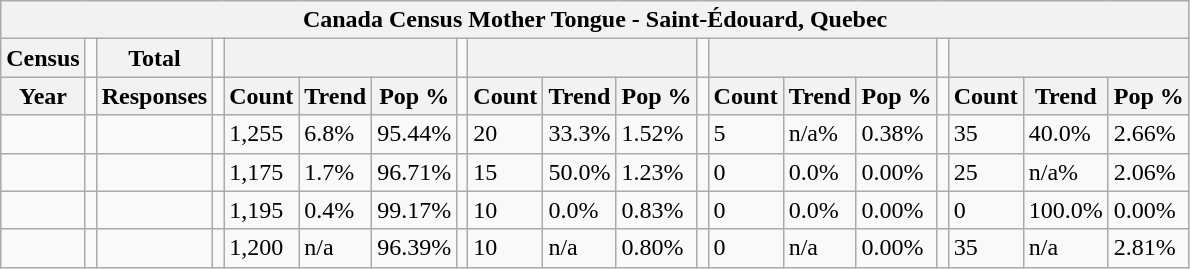<table class="wikitable">
<tr>
<th colspan="19">Canada Census Mother Tongue - Saint-Édouard, Quebec</th>
</tr>
<tr>
<th>Census</th>
<td></td>
<th>Total</th>
<td colspan="1"></td>
<th colspan="3"></th>
<td colspan="1"></td>
<th colspan="3"></th>
<td colspan="1"></td>
<th colspan="3"></th>
<td colspan="1"></td>
<th colspan="3"></th>
</tr>
<tr>
<th>Year</th>
<td></td>
<th>Responses</th>
<td></td>
<th>Count</th>
<th>Trend</th>
<th>Pop %</th>
<td></td>
<th>Count</th>
<th>Trend</th>
<th>Pop %</th>
<td></td>
<th>Count</th>
<th>Trend</th>
<th>Pop %</th>
<td></td>
<th>Count</th>
<th>Trend</th>
<th>Pop %</th>
</tr>
<tr>
<td></td>
<td></td>
<td></td>
<td></td>
<td>1,255</td>
<td> 6.8%</td>
<td>95.44%</td>
<td></td>
<td>20</td>
<td> 33.3%</td>
<td>1.52%</td>
<td></td>
<td>5</td>
<td> n/a%</td>
<td>0.38%</td>
<td></td>
<td>35</td>
<td> 40.0%</td>
<td>2.66%</td>
</tr>
<tr>
<td></td>
<td></td>
<td></td>
<td></td>
<td>1,175</td>
<td> 1.7%</td>
<td>96.71%</td>
<td></td>
<td>15</td>
<td> 50.0%</td>
<td>1.23%</td>
<td></td>
<td>0</td>
<td> 0.0%</td>
<td>0.00%</td>
<td></td>
<td>25</td>
<td> n/a%</td>
<td>2.06%</td>
</tr>
<tr>
<td></td>
<td></td>
<td></td>
<td></td>
<td>1,195</td>
<td> 0.4%</td>
<td>99.17%</td>
<td></td>
<td>10</td>
<td> 0.0%</td>
<td>0.83%</td>
<td></td>
<td>0</td>
<td> 0.0%</td>
<td>0.00%</td>
<td></td>
<td>0</td>
<td> 100.0%</td>
<td>0.00%</td>
</tr>
<tr>
<td></td>
<td></td>
<td></td>
<td></td>
<td>1,200</td>
<td>n/a</td>
<td>96.39%</td>
<td></td>
<td>10</td>
<td>n/a</td>
<td>0.80%</td>
<td></td>
<td>0</td>
<td>n/a</td>
<td>0.00%</td>
<td></td>
<td>35</td>
<td>n/a</td>
<td>2.81%</td>
</tr>
</table>
